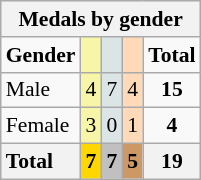<table class="wikitable" style="text-align:center;font-size:90%">
<tr style="background:#efefef;">
<th colspan=7><strong>Medals by gender</strong></th>
</tr>
<tr>
<td><strong>Gender</strong></td>
<td bgcolor=#f7f6a8></td>
<td bgcolor=#dce5e5></td>
<td bgcolor=#ffdab9></td>
<td><strong>Total</strong></td>
</tr>
<tr>
<td style="text-align:left;">Male</td>
<td style="background:#F7F6A8;">4</td>
<td style="background:#DCE5E5;">7</td>
<td style="background:#FFDAB9;">4</td>
<td><strong>15</strong></td>
</tr>
<tr>
<td style="text-align:left;">Female</td>
<td style="background:#F7F6A8;">3</td>
<td style="background:#DCE5E5;">0</td>
<td style="background:#FFDAB9;">1</td>
<td><strong>4</strong></td>
</tr>
<tr>
<th style="text-align:left;"><strong>Total</strong></th>
<th style="background:gold;"><strong>7</strong></th>
<th style="background:silver;"><strong>7</strong></th>
<th style="background:#c96;"><strong>5</strong></th>
<th><strong>19</strong></th>
</tr>
</table>
